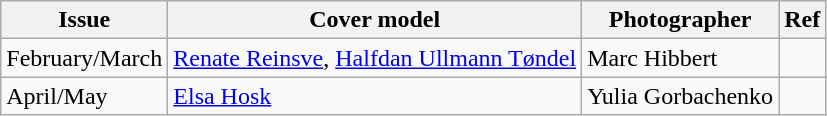<table class="sortable wikitable">
<tr>
<th>Issue</th>
<th>Cover model</th>
<th>Photographer</th>
<th>Ref</th>
</tr>
<tr>
<td>February/March</td>
<td><a href='#'>Renate Reinsve</a>, <a href='#'>Halfdan Ullmann Tøndel</a></td>
<td>Marc Hibbert</td>
<td></td>
</tr>
<tr>
<td>April/May</td>
<td><a href='#'>Elsa Hosk</a></td>
<td>Yulia Gorbachenko</td>
<td></td>
</tr>
</table>
